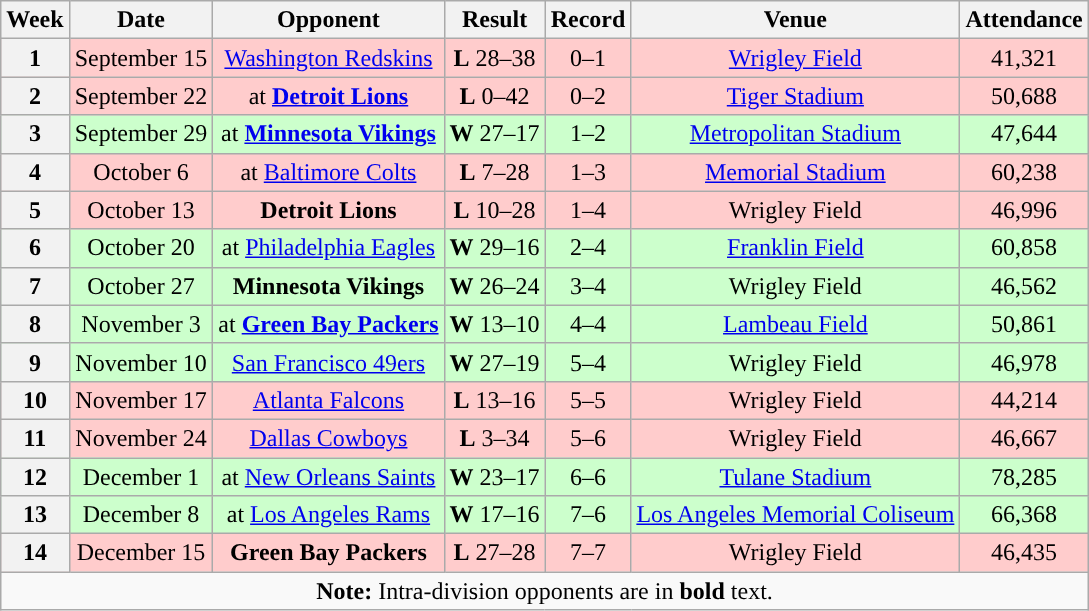<table class="wikitable" style="text-align:center">
<tr>
<th>Week</th>
<th>Date</th>
<th>Opponent</th>
<th>Result</th>
<th>Record</th>
<th>Venue</th>
<th>Attendance</th>
</tr>
<tr style="background:#fcc">
<th>1</th>
<td>September 15</td>
<td><a href='#'>Washington Redskins</a></td>
<td><strong>L</strong> 28–38</td>
<td>0–1</td>
<td><a href='#'>Wrigley Field</a></td>
<td>41,321</td>
</tr>
<tr style="background:#fcc">
<th>2</th>
<td>September 22</td>
<td>at <strong><a href='#'>Detroit Lions</a></strong></td>
<td><strong>L</strong> 0–42</td>
<td>0–2</td>
<td><a href='#'>Tiger Stadium</a></td>
<td>50,688</td>
</tr>
<tr style="background:#cfc">
<th>3</th>
<td>September 29</td>
<td>at <strong><a href='#'>Minnesota Vikings</a></strong></td>
<td><strong>W</strong> 27–17</td>
<td>1–2</td>
<td><a href='#'>Metropolitan Stadium</a></td>
<td>47,644</td>
</tr>
<tr style="background:#fcc">
<th>4</th>
<td>October 6</td>
<td>at <a href='#'>Baltimore Colts</a></td>
<td><strong>L</strong> 7–28</td>
<td>1–3</td>
<td><a href='#'>Memorial Stadium</a></td>
<td>60,238</td>
</tr>
<tr style="background:#fcc">
<th>5</th>
<td>October 13</td>
<td><strong>Detroit Lions</strong></td>
<td><strong>L</strong> 10–28</td>
<td>1–4</td>
<td>Wrigley Field</td>
<td>46,996</td>
</tr>
<tr style="background:#cfc">
<th>6</th>
<td>October 20</td>
<td>at <a href='#'>Philadelphia Eagles</a></td>
<td><strong>W</strong> 29–16</td>
<td>2–4</td>
<td><a href='#'>Franklin Field</a></td>
<td>60,858</td>
</tr>
<tr style="background:#cfc">
<th>7</th>
<td>October 27</td>
<td><strong>Minnesota Vikings</strong></td>
<td><strong>W</strong> 26–24</td>
<td>3–4</td>
<td>Wrigley Field</td>
<td>46,562</td>
</tr>
<tr style="background:#cfc">
<th>8</th>
<td>November 3</td>
<td>at <strong><a href='#'>Green Bay Packers</a></strong></td>
<td><strong>W</strong> 13–10</td>
<td>4–4</td>
<td><a href='#'>Lambeau Field</a></td>
<td>50,861</td>
</tr>
<tr style="background:#cfc">
<th>9</th>
<td>November 10</td>
<td><a href='#'>San Francisco 49ers</a></td>
<td><strong>W</strong> 27–19</td>
<td>5–4</td>
<td>Wrigley Field</td>
<td>46,978</td>
</tr>
<tr style="background:#fcc">
<th>10</th>
<td>November 17</td>
<td><a href='#'>Atlanta Falcons</a></td>
<td><strong>L</strong> 13–16</td>
<td>5–5</td>
<td>Wrigley Field</td>
<td>44,214</td>
</tr>
<tr style="background:#fcc">
<th>11</th>
<td>November 24</td>
<td><a href='#'>Dallas Cowboys</a></td>
<td><strong>L</strong> 3–34</td>
<td>5–6</td>
<td>Wrigley Field</td>
<td>46,667</td>
</tr>
<tr style="background:#cfc">
<th>12</th>
<td>December 1</td>
<td>at <a href='#'>New Orleans Saints</a></td>
<td><strong>W</strong> 23–17</td>
<td>6–6</td>
<td><a href='#'>Tulane Stadium</a></td>
<td>78,285</td>
</tr>
<tr style="background:#cfc">
<th>13</th>
<td>December 8</td>
<td>at <a href='#'>Los Angeles Rams</a></td>
<td><strong>W</strong> 17–16</td>
<td>7–6</td>
<td><a href='#'>Los Angeles Memorial Coliseum</a></td>
<td>66,368</td>
</tr>
<tr style="background:#fcc">
<th>14</th>
<td>December 15</td>
<td><strong>Green Bay Packers</strong></td>
<td><strong>L</strong> 27–28</td>
<td>7–7</td>
<td>Wrigley Field</td>
<td>46,435</td>
</tr>
<tr>
<td colspan="8"><strong>Note:</strong> Intra-division opponents are in <strong>bold</strong> text.</td>
</tr>
</table>
